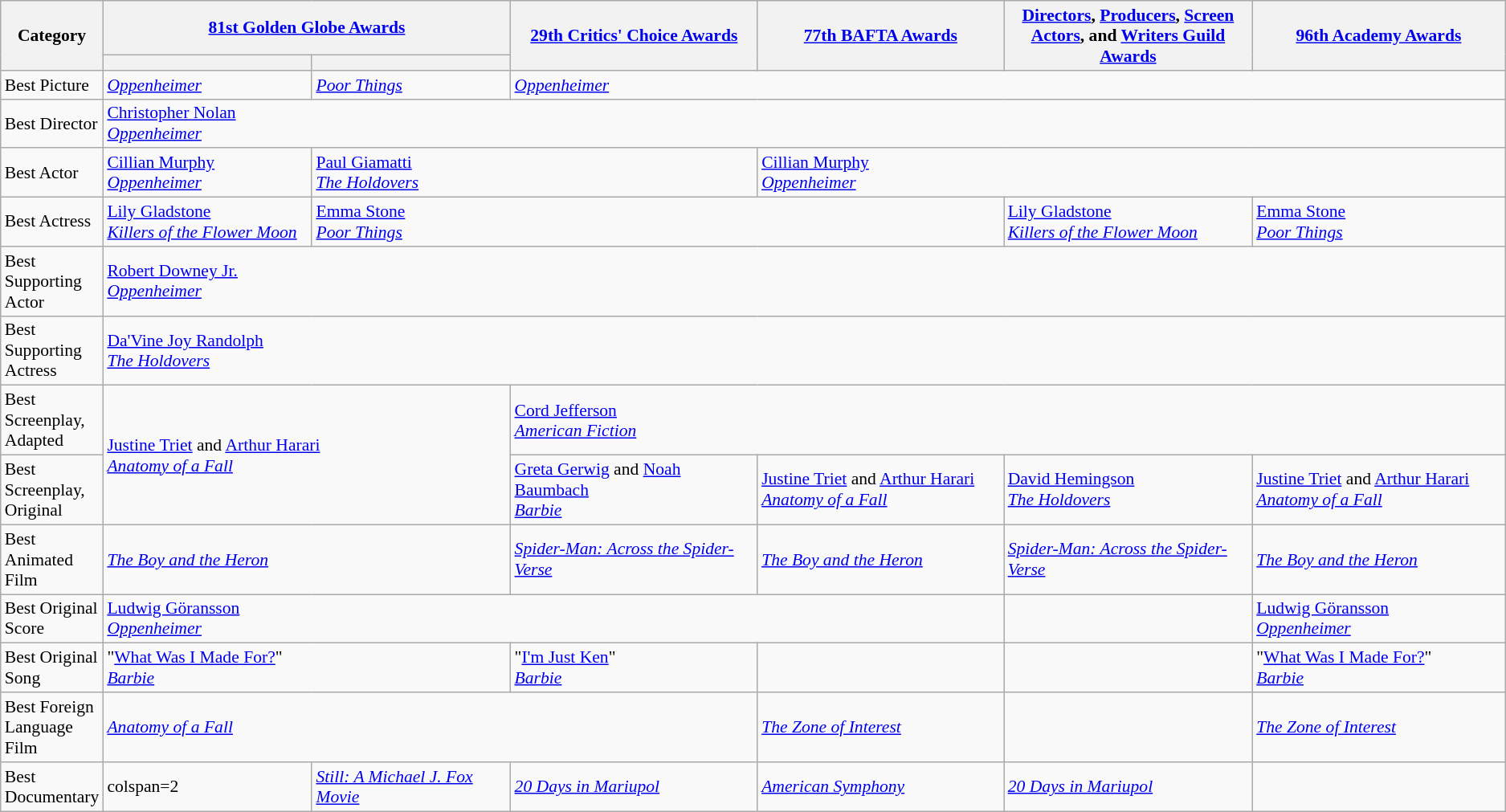<table class="wikitable" style="font-size: 90%;">
<tr>
<th rowspan="2" style="width:20px;">Category</th>
<th colspan="2" style="width:250px;"><a href='#'>81st Golden Globe Awards</a><br></th>
<th rowspan="2" style="width:250px;"><a href='#'>29th Critics' Choice Awards</a><br></th>
<th rowspan="2" style="width:250px;"><a href='#'>77th BAFTA Awards</a><br></th>
<th rowspan="2" style="width:250px;"><a href='#'>Directors</a>, <a href='#'>Producers</a>, <a href='#'>Screen Actors</a>, and <a href='#'>Writers Guild Awards</a><br></th>
<th rowspan="2" style="width:250px;"><a href='#'>96th Academy Awards</a><br></th>
</tr>
<tr>
<th width=200></th>
<th style="width:200px;"></th>
</tr>
<tr>
<td>Best Picture</td>
<td><em><a href='#'>Oppenheimer</a></em></td>
<td><em><a href='#'>Poor Things</a></em></td>
<td colspan="4"><em><a href='#'>Oppenheimer</a></em></td>
</tr>
<tr>
<td>Best Director</td>
<td colspan="6"><a href='#'>Christopher Nolan</a><br><em><a href='#'>Oppenheimer</a></em></td>
</tr>
<tr>
<td>Best Actor</td>
<td><a href='#'>Cillian Murphy</a><br><em><a href='#'>Oppenheimer</a></em></td>
<td colspan="2"><a href='#'>Paul Giamatti</a><br><em><a href='#'>The Holdovers</a></em></td>
<td colspan="3"><a href='#'>Cillian Murphy</a><br><em><a href='#'>Oppenheimer</a></em></td>
</tr>
<tr>
<td>Best Actress</td>
<td><a href='#'>Lily Gladstone</a><br><em><a href='#'>Killers of the Flower Moon</a></em></td>
<td colspan="3"><a href='#'>Emma Stone</a><br><em><a href='#'>Poor Things</a></em></td>
<td><a href='#'>Lily Gladstone</a><br><em><a href='#'>Killers of the Flower Moon</a></em></td>
<td><a href='#'>Emma Stone</a><br><em><a href='#'>Poor Things</a></em></td>
</tr>
<tr>
<td>Best Supporting Actor</td>
<td colspan="6"><a href='#'>Robert Downey Jr.</a><br><em><a href='#'>Oppenheimer</a></em></td>
</tr>
<tr>
<td>Best Supporting Actress</td>
<td colspan="6"><a href='#'>Da'Vine Joy Randolph</a><br><em><a href='#'>The Holdovers</a></em></td>
</tr>
<tr>
<td>Best Screenplay, Adapted</td>
<td colspan=2 rowspan=2><a href='#'>Justine Triet</a> and <a href='#'>Arthur Harari</a><br><em><a href='#'>Anatomy of a Fall</a></em></td>
<td colspan="4"><a href='#'>Cord Jefferson</a><br><em><a href='#'>American Fiction</a></em></td>
</tr>
<tr>
<td>Best Screenplay, Original</td>
<td><a href='#'>Greta Gerwig</a> and <a href='#'>Noah Baumbach</a><br><em><a href='#'>Barbie</a></em></td>
<td><a href='#'>Justine Triet</a> and <a href='#'>Arthur Harari</a><br><em><a href='#'>Anatomy of a Fall</a></em></td>
<td><a href='#'>David Hemingson</a><br><em><a href='#'>The Holdovers</a></em></td>
<td><a href='#'>Justine Triet</a> and <a href='#'>Arthur Harari</a><br><em><a href='#'>Anatomy of a Fall</a></em></td>
</tr>
<tr>
<td>Best Animated Film</td>
<td colspan="2"><em><a href='#'>The Boy and the Heron</a></em></td>
<td><em><a href='#'>Spider-Man: Across the Spider-Verse</a></em></td>
<td><em><a href='#'>The Boy and the Heron</a></em></td>
<td><em><a href='#'>Spider-Man: Across the Spider-Verse</a></em></td>
<td><em><a href='#'>The Boy and the Heron</a></em></td>
</tr>
<tr>
<td>Best Original Score</td>
<td colspan="4"><a href='#'>Ludwig Göransson</a><br><em><a href='#'>Oppenheimer</a></em></td>
<td></td>
<td><a href='#'>Ludwig Göransson</a><br><em><a href='#'>Oppenheimer</a></em></td>
</tr>
<tr>
<td>Best Original Song</td>
<td colspan="2">"<a href='#'>What Was I Made For?</a>"<br> <em><a href='#'>Barbie</a></em></td>
<td>"<a href='#'>I'm Just Ken</a>"<br> <em><a href='#'>Barbie</a></em></td>
<td></td>
<td></td>
<td>"<a href='#'>What Was I Made For?</a>"<br> <em><a href='#'>Barbie</a></em></td>
</tr>
<tr>
<td>Best Foreign Language Film</td>
<td colspan="3"><em><a href='#'>Anatomy of a Fall</a></em></td>
<td><em><a href='#'>The Zone of Interest</a></em></td>
<td></td>
<td><em><a href='#'>The Zone of Interest</a></em></td>
</tr>
<tr>
<td>Best Documentary</td>
<td>colspan=2 </td>
<td><em><a href='#'>Still: A Michael J. Fox Movie</a></em></td>
<td><em><a href='#'>20 Days in Mariupol</a></em></td>
<td><em><a href='#'>American Symphony</a></em></td>
<td><em><a href='#'>20 Days in Mariupol</a></em></td>
</tr>
</table>
